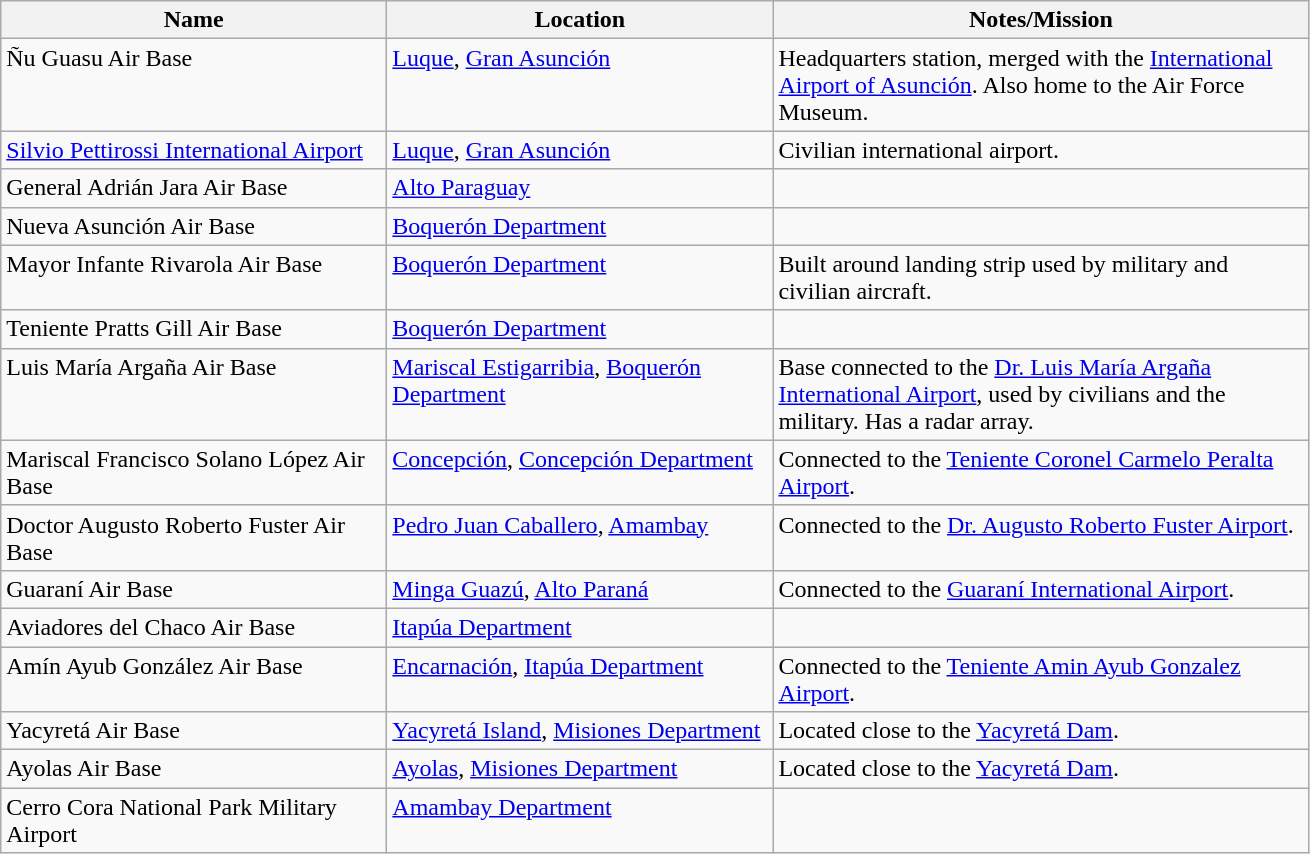<table class="wikitable sortable">
<tr>
<th scope="col" width="250">Name</th>
<th scope="col" width="250">Location</th>
<th scope="col" width="350">Notes/Mission</th>
</tr>
<tr valign="top">
<td>Ñu Guasu Air Base</td>
<td><a href='#'>Luque</a>, <a href='#'>Gran Asunción</a></td>
<td>Headquarters station, merged with the <a href='#'>International Airport of Asunción</a>. Also home to the Air Force Museum.</td>
</tr>
<tr valign="top">
<td><a href='#'>Silvio Pettirossi International Airport</a></td>
<td><a href='#'>Luque</a>, <a href='#'>Gran Asunción</a></td>
<td>Civilian international airport.</td>
</tr>
<tr valign="top">
<td>General Adrián Jara Air Base</td>
<td><a href='#'>Alto Paraguay</a></td>
<td></td>
</tr>
<tr valign="top">
<td>Nueva Asunción Air Base</td>
<td><a href='#'>Boquerón Department</a></td>
<td></td>
</tr>
<tr valign="top">
<td>Mayor Infante Rivarola Air Base</td>
<td><a href='#'>Boquerón Department</a></td>
<td>Built around landing strip used by military and civilian aircraft.</td>
</tr>
<tr valign="top">
<td>Teniente Pratts Gill Air Base</td>
<td><a href='#'>Boquerón Department</a></td>
<td></td>
</tr>
<tr valign="top">
<td>Luis María Argaña Air Base</td>
<td><a href='#'>Mariscal Estigarribia</a>, <a href='#'>Boquerón Department</a></td>
<td>Base connected to the <a href='#'>Dr. Luis María Argaña International Airport</a>, used by  civilians and the military. Has a radar array.</td>
</tr>
<tr valign="top">
<td>Mariscal Francisco Solano López Air Base</td>
<td><a href='#'>Concepción</a>, <a href='#'>Concepción Department</a></td>
<td>Connected to the <a href='#'>Teniente Coronel Carmelo Peralta Airport</a>.</td>
</tr>
<tr valign="top">
<td>Doctor Augusto Roberto Fuster Air Base</td>
<td><a href='#'>Pedro Juan Caballero</a>, <a href='#'>Amambay</a></td>
<td>Connected to the <a href='#'>Dr. Augusto Roberto Fuster Airport</a>.</td>
</tr>
<tr valign="top">
<td>Guaraní Air Base</td>
<td><a href='#'>Minga Guazú</a>, <a href='#'>Alto Paraná</a></td>
<td>Connected to the <a href='#'>Guaraní International Airport</a>.</td>
</tr>
<tr valign="top">
<td>Aviadores del Chaco Air Base</td>
<td><a href='#'>Itapúa Department</a></td>
<td></td>
</tr>
<tr valign="top">
<td>Amín Ayub González Air Base</td>
<td><a href='#'>Encarnación</a>, <a href='#'>Itapúa Department</a></td>
<td>Connected to the <a href='#'>Teniente Amin Ayub Gonzalez Airport</a>.</td>
</tr>
<tr valign="top">
<td>Yacyretá Air Base</td>
<td><a href='#'>Yacyretá Island</a>, <a href='#'>Misiones Department</a></td>
<td>Located close to the <a href='#'>Yacyretá Dam</a>.</td>
</tr>
<tr valign="top">
<td>Ayolas Air Base</td>
<td><a href='#'>Ayolas</a>, <a href='#'>Misiones Department</a></td>
<td>Located close to the <a href='#'>Yacyretá Dam</a>.</td>
</tr>
<tr valign="top">
<td>Cerro Cora National Park Military Airport</td>
<td><a href='#'>Amambay Department</a></td>
<td></td>
</tr>
</table>
